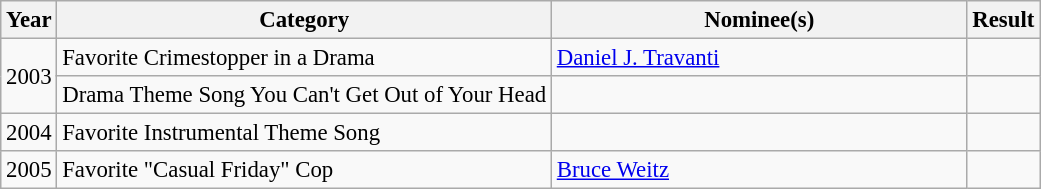<table class="wikitable" style="font-size: 95%">
<tr>
<th>Year</th>
<th>Category</th>
<th style="width:40%;">Nominee(s)</th>
<th>Result</th>
</tr>
<tr>
<td rowspan=2>2003</td>
<td>Favorite Crimestopper in a Drama</td>
<td><a href='#'>Daniel J. Travanti</a></td>
<td></td>
</tr>
<tr>
<td>Drama Theme Song You Can't Get Out of Your Head</td>
<td></td>
<td></td>
</tr>
<tr>
<td>2004</td>
<td>Favorite Instrumental Theme Song</td>
<td></td>
<td></td>
</tr>
<tr>
<td>2005</td>
<td>Favorite "Casual Friday" Cop</td>
<td><a href='#'>Bruce Weitz</a></td>
<td></td>
</tr>
</table>
